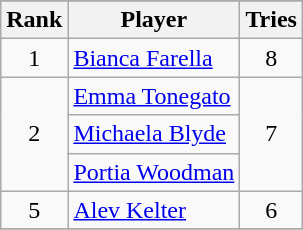<table class="wikitable sortable">
<tr>
</tr>
<tr>
<th>Rank</th>
<th>Player</th>
<th>Tries</th>
</tr>
<tr>
<td align=center>1</td>
<td> <a href='#'>Bianca Farella</a></td>
<td align=center>8</td>
</tr>
<tr>
<td align=center rowspan=3>2</td>
<td> <a href='#'>Emma Tonegato</a></td>
<td align=center rowspan=3>7</td>
</tr>
<tr>
<td> <a href='#'>Michaela Blyde</a></td>
</tr>
<tr>
<td> <a href='#'>Portia Woodman</a></td>
</tr>
<tr>
<td align=center>5</td>
<td> <a href='#'>Alev Kelter</a></td>
<td align=center>6</td>
</tr>
<tr>
</tr>
</table>
